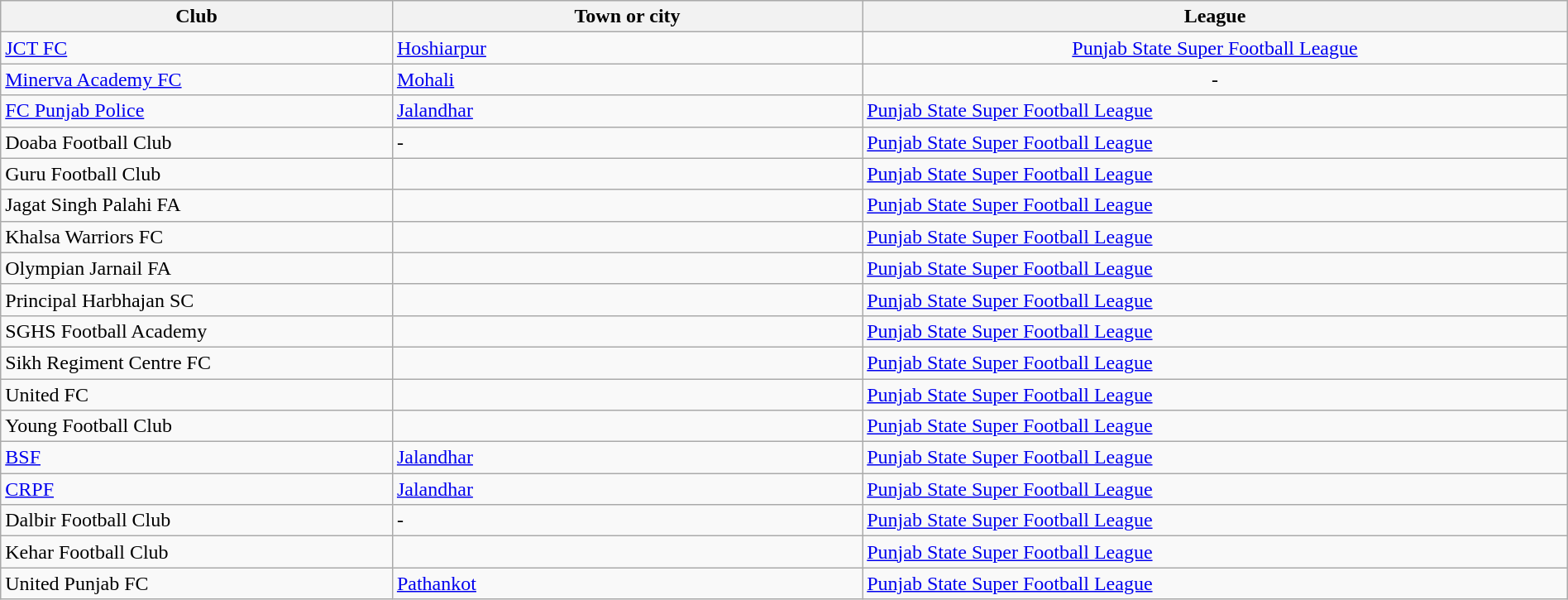<table class="wikitable sortable" width="100%">
<tr>
<th !width="25%">Club</th>
<th width="30%">Town or city</th>
<th width="45%">League</th>
</tr>
<tr 6+6>
<td><a href='#'>JCT FC</a></td>
<td><a href='#'>Hoshiarpur</a></td>
<td align="center"><a href='#'>Punjab State Super Football League</a></td>
</tr>
<tr>
<td><a href='#'>Minerva Academy FC</a></td>
<td><a href='#'>Mohali</a></td>
<td align="center">-</td>
</tr>
<tr>
<td><a href='#'>FC Punjab Police</a></td>
<td><a href='#'>Jalandhar</a></td>
<td><a href='#'>Punjab State Super Football League</a></td>
</tr>
<tr>
<td>Doaba Football Club</td>
<td>-</td>
<td align"center"><a href='#'>Punjab State Super Football League</a></td>
</tr>
<tr>
<td>Guru Football Club</td>
<td></td>
<td><a href='#'>Punjab State Super Football League</a></td>
</tr>
<tr>
<td>Jagat Singh Palahi FA</td>
<td></td>
<td><a href='#'>Punjab State Super Football League</a></td>
</tr>
<tr>
<td>Khalsa Warriors FC</td>
<td></td>
<td><a href='#'>Punjab State Super Football League</a></td>
</tr>
<tr>
<td>Olympian Jarnail FA</td>
<td></td>
<td><a href='#'>Punjab State Super Football League</a></td>
</tr>
<tr>
<td>Principal Harbhajan SC</td>
<td></td>
<td><a href='#'>Punjab State Super Football League</a></td>
</tr>
<tr>
<td>SGHS Football Academy</td>
<td></td>
<td><a href='#'>Punjab State Super Football League</a></td>
</tr>
<tr>
<td>Sikh Regiment Centre FC</td>
<td></td>
<td><a href='#'>Punjab State Super Football League</a></td>
</tr>
<tr>
<td>United FC</td>
<td></td>
<td><a href='#'>Punjab State Super Football League</a></td>
</tr>
<tr>
<td>Young Football Club</td>
<td></td>
<td><a href='#'>Punjab State Super Football League</a></td>
</tr>
<tr>
<td><a href='#'>BSF</a></td>
<td><a href='#'>Jalandhar</a></td>
<td><a href='#'>Punjab State Super Football League</a></td>
</tr>
<tr>
<td><a href='#'>CRPF</a></td>
<td><a href='#'>Jalandhar</a></td>
<td><a href='#'>Punjab State Super Football League</a></td>
</tr>
<tr>
<td>Dalbir Football Club</td>
<td>-</td>
<td align="c enter"><a href='#'>Punjab State Super Football League</a></td>
</tr>
<tr>
<td>Kehar Football Club</td>
<td></td>
<td><a href='#'>Punjab State Super Football League</a></td>
</tr>
<tr>
<td>United Punjab FC</td>
<td><a href='#'>Pathankot</a></td>
<td><a href='#'>Punjab State Super Football League</a></td>
</tr>
</table>
